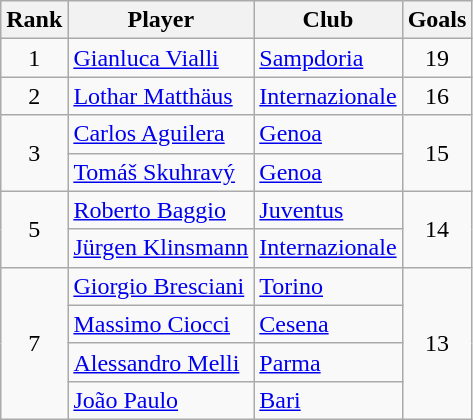<table class="wikitable" style="text-align:center">
<tr>
<th>Rank</th>
<th>Player</th>
<th>Club</th>
<th>Goals</th>
</tr>
<tr>
<td>1</td>
<td align="left"> <a href='#'>Gianluca Vialli</a></td>
<td align="left"><a href='#'>Sampdoria</a></td>
<td>19</td>
</tr>
<tr>
<td>2</td>
<td align="left"> <a href='#'>Lothar Matthäus</a></td>
<td align="left"><a href='#'>Internazionale</a></td>
<td>16</td>
</tr>
<tr>
<td rowspan="2">3</td>
<td align="left"> <a href='#'>Carlos Aguilera</a></td>
<td align="left"><a href='#'>Genoa</a></td>
<td rowspan="2">15</td>
</tr>
<tr>
<td align="left"> <a href='#'>Tomáš Skuhravý</a></td>
<td align="left"><a href='#'>Genoa</a></td>
</tr>
<tr>
<td rowspan="2">5</td>
<td align="left"> <a href='#'>Roberto Baggio</a></td>
<td align="left"><a href='#'>Juventus</a></td>
<td rowspan="2">14</td>
</tr>
<tr>
<td align="left"> <a href='#'>Jürgen Klinsmann</a></td>
<td align="left"><a href='#'>Internazionale</a></td>
</tr>
<tr>
<td rowspan="4">7</td>
<td align="left"> <a href='#'>Giorgio Bresciani</a></td>
<td align="left"><a href='#'>Torino</a></td>
<td rowspan="4">13</td>
</tr>
<tr>
<td align="left"> <a href='#'>Massimo Ciocci</a></td>
<td align="left"><a href='#'>Cesena</a></td>
</tr>
<tr>
<td align="left"> <a href='#'>Alessandro Melli</a></td>
<td align="left"><a href='#'>Parma</a></td>
</tr>
<tr>
<td align="left"> <a href='#'>João Paulo</a></td>
<td align="left"><a href='#'>Bari</a></td>
</tr>
</table>
